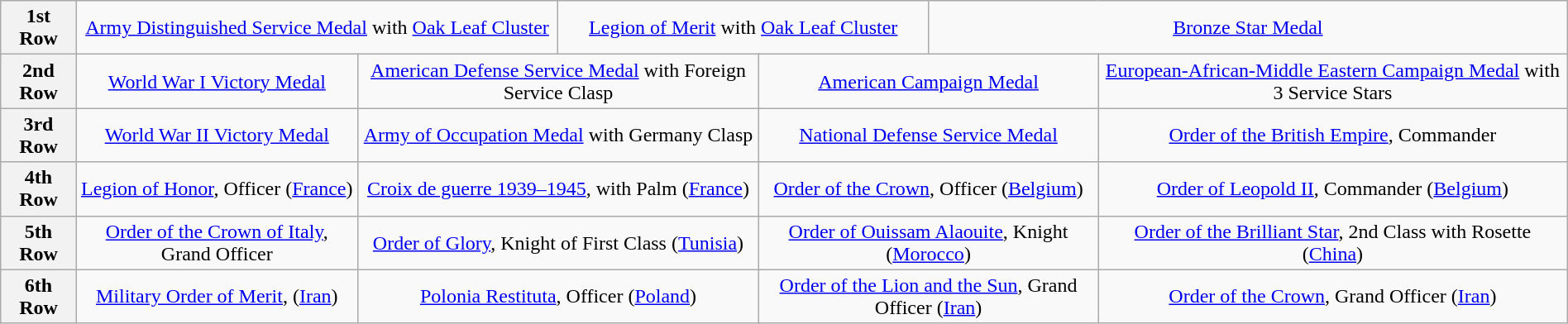<table class="wikitable" style="margin:1em auto; text-align:center;">
<tr>
<th>1st Row</th>
<td colspan="5"><a href='#'>Army Distinguished Service Medal</a> with <a href='#'>Oak Leaf Cluster</a></td>
<td colspan="5"><a href='#'>Legion of Merit</a> with <a href='#'>Oak Leaf Cluster</a></td>
<td colspan="5"><a href='#'>Bronze Star Medal</a></td>
</tr>
<tr>
<th>2nd Row</th>
<td colspan="4"><a href='#'>World War I Victory Medal</a></td>
<td colspan="4"><a href='#'>American Defense Service Medal</a> with Foreign Service Clasp</td>
<td colspan="4"><a href='#'>American Campaign Medal</a></td>
<td colspan="4"><a href='#'>European-African-Middle Eastern Campaign Medal</a> with 3 Service Stars</td>
</tr>
<tr>
<th>3rd Row</th>
<td colspan="4"><a href='#'>World War II Victory Medal</a></td>
<td colspan="4"><a href='#'>Army of Occupation Medal</a> with Germany Clasp</td>
<td colspan="4"><a href='#'>National Defense Service Medal</a></td>
<td colspan="4"><a href='#'>Order of the British Empire</a>, Commander</td>
</tr>
<tr>
<th>4th Row</th>
<td colspan="4"><a href='#'>Legion of Honor</a>, Officer (<a href='#'>France</a>)</td>
<td colspan="4"><a href='#'>Croix de guerre 1939–1945</a>, with Palm (<a href='#'>France</a>)</td>
<td colspan="4"><a href='#'>Order of the Crown</a>, Officer (<a href='#'>Belgium</a>)</td>
<td colspan="4"><a href='#'>Order of Leopold II</a>, Commander (<a href='#'>Belgium</a>)</td>
</tr>
<tr>
<th>5th Row</th>
<td colspan="4"><a href='#'>Order of the Crown of Italy</a>, Grand Officer</td>
<td colspan="4"><a href='#'>Order of Glory</a>, Knight of First Class (<a href='#'>Tunisia</a>)</td>
<td colspan="4"><a href='#'>Order of Ouissam Alaouite</a>, Knight (<a href='#'>Morocco</a>)</td>
<td colspan="4"><a href='#'>Order of the Brilliant Star</a>, 2nd Class with Rosette (<a href='#'>China</a>)</td>
</tr>
<tr>
<th>6th Row</th>
<td colspan="4"><a href='#'>Military Order of Merit</a>, (<a href='#'>Iran</a>)</td>
<td colspan="4"><a href='#'>Polonia Restituta</a>, Officer (<a href='#'>Poland</a>)</td>
<td colspan="4"><a href='#'>Order of the Lion and the Sun</a>, Grand Officer (<a href='#'>Iran</a>)</td>
<td colspan="4"><a href='#'>Order of the Crown</a>, Grand Officer (<a href='#'>Iran</a>)</td>
</tr>
</table>
